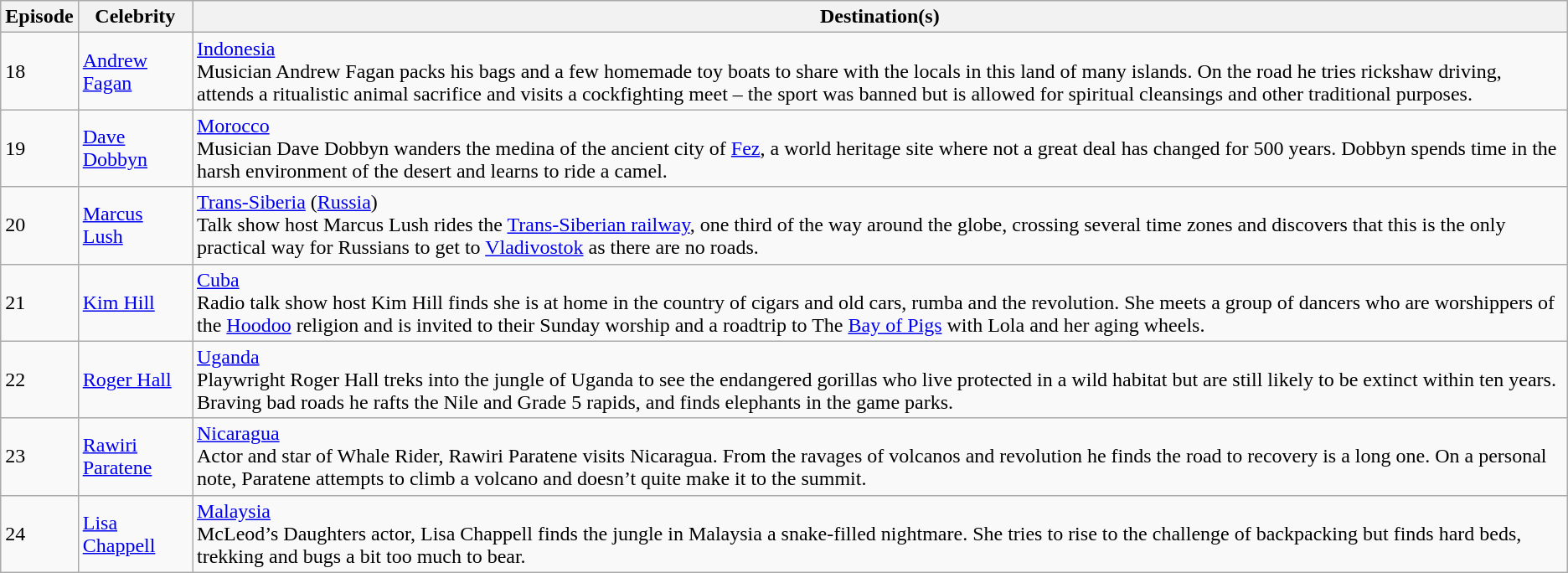<table class="wikitable">
<tr>
<th>Episode</th>
<th>Celebrity</th>
<th>Destination(s)</th>
</tr>
<tr>
<td>18</td>
<td><a href='#'>Andrew Fagan</a></td>
<td><a href='#'>Indonesia</a><br>Musician Andrew Fagan packs his bags and a few homemade toy boats to share with the locals in this land of many islands.  On the road he tries rickshaw driving, attends a ritualistic animal sacrifice and visits a cockfighting meet – the sport was banned but is allowed for spiritual cleansings and other traditional purposes.</td>
</tr>
<tr>
<td>19</td>
<td><a href='#'>Dave Dobbyn</a></td>
<td><a href='#'>Morocco</a><br>Musician Dave Dobbyn wanders the medina of the ancient city of <a href='#'>Fez</a>, a world heritage site where not a great deal has changed for 500 years. Dobbyn spends time in the harsh environment of the desert and learns to ride a camel.</td>
</tr>
<tr>
<td>20</td>
<td><a href='#'>Marcus Lush</a></td>
<td><a href='#'>Trans-Siberia</a> (<a href='#'>Russia</a>)<br>Talk show host Marcus Lush rides the <a href='#'>Trans-Siberian railway</a>, one third of the way around the globe, crossing several time zones and discovers that this is the only practical way for Russians to get to <a href='#'>Vladivostok</a> as there are no roads.</td>
</tr>
<tr>
<td>21</td>
<td><a href='#'>Kim Hill</a></td>
<td><a href='#'>Cuba</a><br>Radio talk show host Kim Hill finds she is at home in the country of cigars and old cars, rumba and the revolution.  She meets a group of dancers who are worshippers of the <a href='#'>Hoodoo</a> religion and is invited to their Sunday worship and a roadtrip to The <a href='#'>Bay of Pigs</a> with Lola and her aging wheels.</td>
</tr>
<tr>
<td>22</td>
<td><a href='#'>Roger Hall</a></td>
<td><a href='#'>Uganda</a><br>Playwright Roger Hall treks into the jungle of Uganda to see the endangered gorillas who live protected in a wild habitat but are still likely to be extinct within ten years.  Braving bad roads he rafts the Nile and Grade 5 rapids, and finds elephants in the game parks.</td>
</tr>
<tr>
<td>23</td>
<td><a href='#'>Rawiri Paratene</a></td>
<td><a href='#'>Nicaragua</a><br>Actor and star of Whale Rider, Rawiri Paratene visits Nicaragua. From the ravages of volcanos and revolution he finds the road to recovery is a long one.  On a personal note, Paratene attempts to climb a volcano and doesn’t quite make it to the summit.</td>
</tr>
<tr>
<td>24</td>
<td><a href='#'>Lisa Chappell</a></td>
<td><a href='#'>Malaysia</a><br>McLeod’s Daughters actor, Lisa Chappell finds the jungle in Malaysia a snake-filled nightmare.  She tries to rise to the challenge of backpacking but finds hard beds, trekking and bugs a bit too much to bear.</td>
</tr>
</table>
